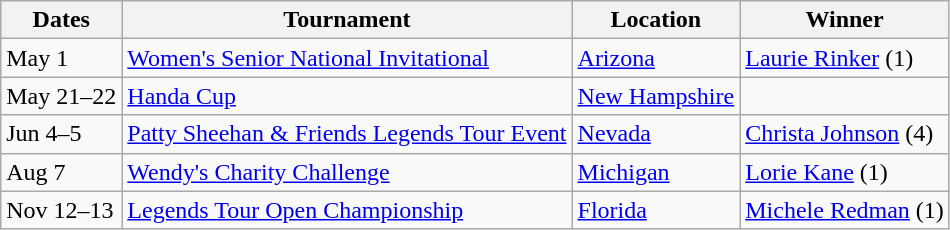<table class="wikitable">
<tr>
<th>Dates</th>
<th>Tournament</th>
<th>Location</th>
<th>Winner</th>
</tr>
<tr>
<td>May 1</td>
<td><a href='#'>Women's Senior National Invitational</a></td>
<td><a href='#'>Arizona</a></td>
<td> <a href='#'>Laurie Rinker</a> (1)</td>
</tr>
<tr>
<td>May 21–22</td>
<td><a href='#'>Handa Cup</a></td>
<td><a href='#'>New Hampshire</a></td>
<td></td>
</tr>
<tr>
<td>Jun 4–5</td>
<td><a href='#'>Patty Sheehan & Friends Legends Tour Event</a></td>
<td><a href='#'>Nevada</a></td>
<td> <a href='#'>Christa Johnson</a> (4)</td>
</tr>
<tr>
<td>Aug 7</td>
<td><a href='#'>Wendy's Charity Challenge</a></td>
<td><a href='#'>Michigan</a></td>
<td> <a href='#'>Lorie Kane</a> (1)</td>
</tr>
<tr>
<td>Nov 12–13</td>
<td><a href='#'>Legends Tour Open Championship</a></td>
<td><a href='#'>Florida</a></td>
<td> <a href='#'>Michele Redman</a> (1)</td>
</tr>
</table>
